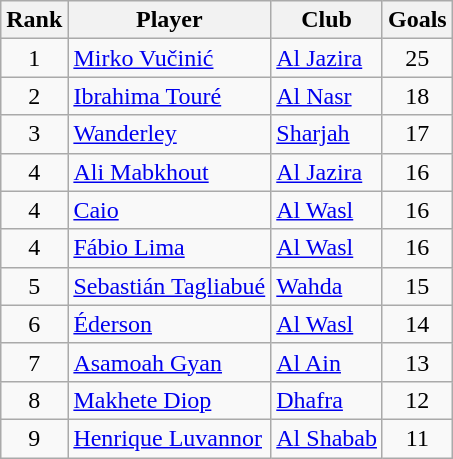<table class="wikitable" style="text-align:center">
<tr>
<th>Rank</th>
<th>Player</th>
<th>Club</th>
<th>Goals</th>
</tr>
<tr>
<td>1</td>
<td align="left"> <a href='#'>Mirko Vučinić</a></td>
<td align="left"><a href='#'>Al Jazira</a></td>
<td>25</td>
</tr>
<tr>
<td>2</td>
<td align="left"> <a href='#'>Ibrahima Touré</a></td>
<td align="left"><a href='#'>Al Nasr</a></td>
<td>18</td>
</tr>
<tr>
<td>3</td>
<td align="left"> <a href='#'>Wanderley</a></td>
<td align="left"><a href='#'>Sharjah</a></td>
<td>17</td>
</tr>
<tr>
<td>4</td>
<td align="left"> <a href='#'>Ali Mabkhout</a></td>
<td align="left"><a href='#'>Al Jazira</a></td>
<td>16</td>
</tr>
<tr>
<td>4</td>
<td align="left"> <a href='#'>Caio</a></td>
<td align="left"><a href='#'>Al Wasl</a></td>
<td>16</td>
</tr>
<tr>
<td>4</td>
<td align="left"> <a href='#'>Fábio Lima</a></td>
<td align="left"><a href='#'>Al Wasl</a></td>
<td>16</td>
</tr>
<tr>
<td>5</td>
<td align="left"> <a href='#'>Sebastián Tagliabué</a></td>
<td align="left"><a href='#'>Wahda</a></td>
<td>15</td>
</tr>
<tr>
<td>6</td>
<td align="left"> <a href='#'>Éderson</a></td>
<td align="left"><a href='#'>Al Wasl</a></td>
<td>14</td>
</tr>
<tr>
<td>7</td>
<td align="left"> <a href='#'>Asamoah Gyan</a></td>
<td align="left"><a href='#'>Al Ain</a></td>
<td>13</td>
</tr>
<tr>
<td>8</td>
<td align="left"> <a href='#'>Makhete Diop</a></td>
<td align="left"><a href='#'>Dhafra</a></td>
<td>12</td>
</tr>
<tr>
<td>9</td>
<td align="left"> <a href='#'>Henrique Luvannor</a></td>
<td align="left"><a href='#'>Al Shabab</a></td>
<td>11</td>
</tr>
</table>
